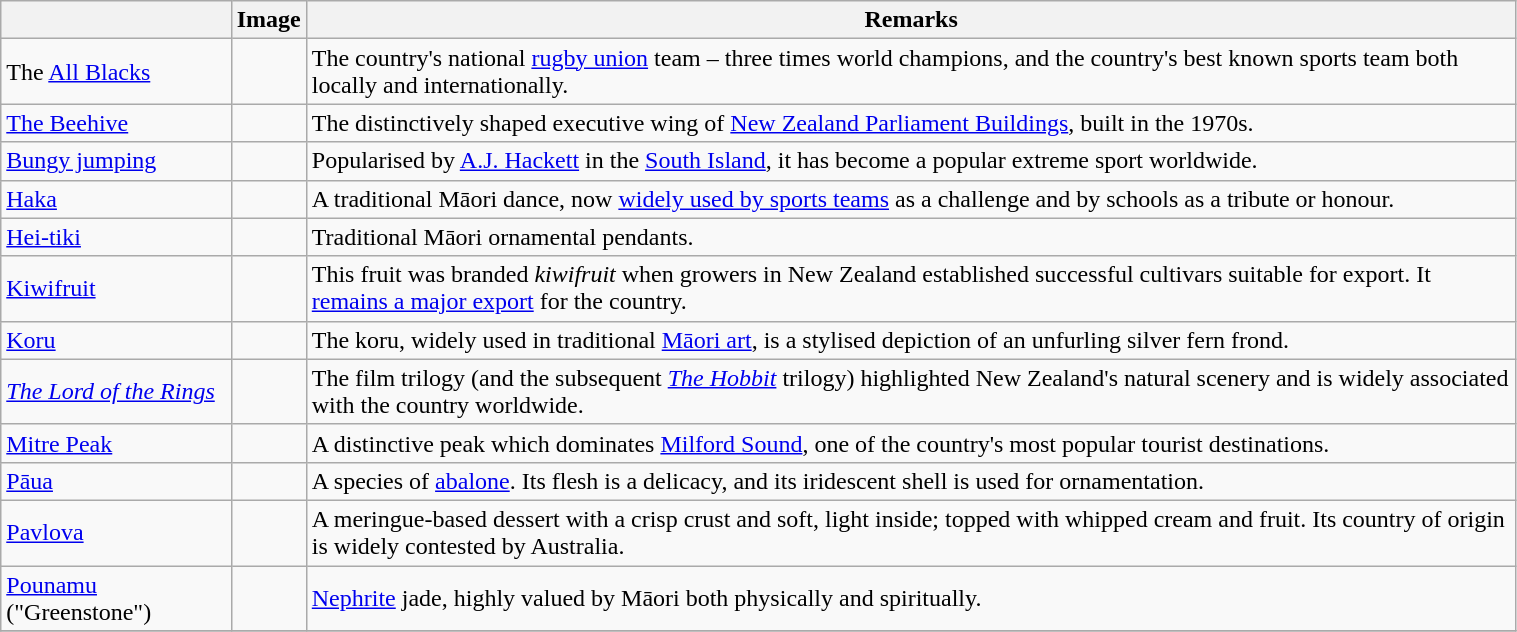<table class="wikitable" style="width:80%;">
<tr>
<th></th>
<th>Image</th>
<th>Remarks</th>
</tr>
<tr>
<td>The <a href='#'>All Blacks</a></td>
<td></td>
<td>The country's national <a href='#'>rugby union</a> team – three times world champions, and the country's best known sports team both locally and internationally.</td>
</tr>
<tr>
<td><a href='#'>The Beehive</a></td>
<td></td>
<td>The distinctively shaped executive wing of <a href='#'>New Zealand Parliament Buildings</a>, built in the 1970s.</td>
</tr>
<tr>
<td><a href='#'>Bungy jumping</a></td>
<td></td>
<td>Popularised by <a href='#'>A.J. Hackett</a> in the <a href='#'>South Island</a>, it has become a popular extreme sport worldwide.</td>
</tr>
<tr>
<td><a href='#'>Haka</a></td>
<td></td>
<td>A traditional Māori dance, now <a href='#'>widely used by sports teams</a> as a challenge and by schools as a tribute or honour.</td>
</tr>
<tr>
<td><a href='#'>Hei-tiki</a></td>
<td></td>
<td>Traditional Māori ornamental pendants.</td>
</tr>
<tr>
<td><a href='#'>Kiwifruit</a></td>
<td></td>
<td>This fruit was branded <em>kiwifruit</em> when growers in New Zealand established successful cultivars suitable for export. It <a href='#'>remains a major export</a> for the country.</td>
</tr>
<tr>
<td><a href='#'>Koru</a></td>
<td></td>
<td>The koru, widely used in traditional <a href='#'>Māori art</a>, is a stylised depiction of an unfurling silver fern frond.</td>
</tr>
<tr>
<td><em><a href='#'>The Lord of the Rings</a></em></td>
<td></td>
<td>The film trilogy (and the subsequent <em><a href='#'>The Hobbit</a></em> trilogy) highlighted New Zealand's natural scenery and is widely associated with the country worldwide.</td>
</tr>
<tr>
<td><a href='#'>Mitre Peak</a></td>
<td></td>
<td>A distinctive peak which dominates <a href='#'>Milford Sound</a>, one of the country's most popular tourist destinations.</td>
</tr>
<tr>
<td><a href='#'>Pāua</a></td>
<td></td>
<td>A species of <a href='#'>abalone</a>. Its flesh is a delicacy, and its iridescent shell is used for ornamentation.</td>
</tr>
<tr>
<td><a href='#'>Pavlova</a></td>
<td></td>
<td>A meringue-based dessert with a crisp crust and soft, light inside; topped with whipped cream and fruit. Its country of origin is widely contested by Australia.</td>
</tr>
<tr>
<td><a href='#'>Pounamu</a> ("Greenstone")</td>
<td></td>
<td><a href='#'>Nephrite</a> jade, highly valued by Māori both physically and spiritually.</td>
</tr>
<tr>
</tr>
</table>
